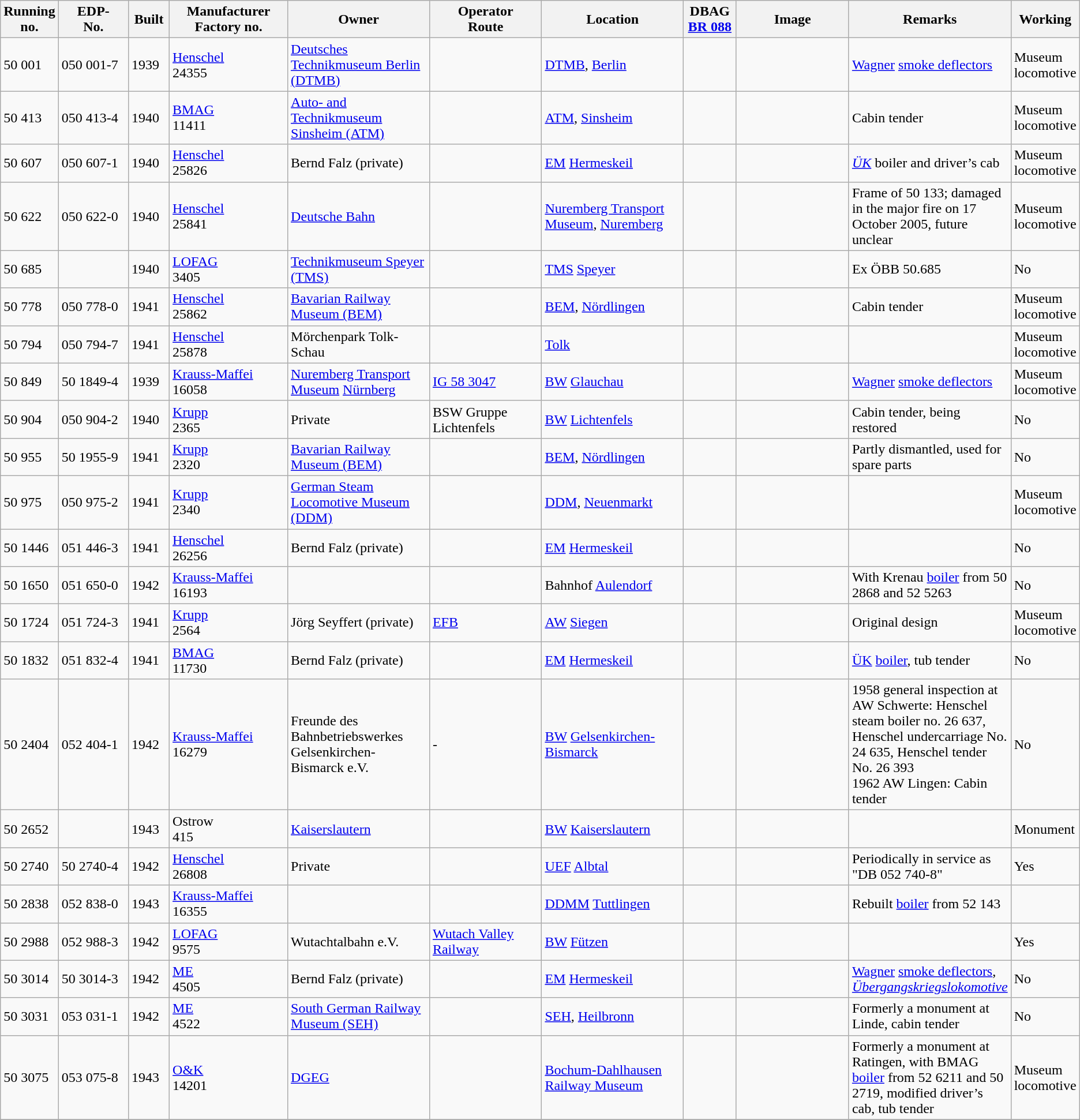<table class="wikitable" style="width="100%"; border:solid 1px #AAAAAA; background:#e3e3e3;">
<tr>
<th width="5%">Running<br>no.</th>
<th width="7%">EDP-<br>No.</th>
<th width="4%">Built</th>
<th width="12%">Manufacturer<br>Factory no.</th>
<th width="14%">Owner</th>
<th width="12%">Operator<br>Route</th>
<th width="15%">Location</th>
<th width="5%">DBAG<br><a href='#'>BR 088</a></th>
<th width="13%">Image</th>
<th width="20%">Remarks</th>
<th width="8%">Working</th>
</tr>
<tr>
<td>50 001</td>
<td>050 001-7</td>
<td>1939</td>
<td><a href='#'>Henschel</a><br>24355</td>
<td><a href='#'>Deutsches Technikmuseum Berlin (DTMB)</a></td>
<td></td>
<td><a href='#'>DTMB</a>, <a href='#'>Berlin</a></td>
<td></td>
<td></td>
<td><a href='#'>Wagner</a> <a href='#'>smoke deflectors</a></td>
<td>Museum locomotive</td>
</tr>
<tr>
<td>50 413</td>
<td>050 413-4</td>
<td>1940</td>
<td><a href='#'>BMAG</a><br>11411</td>
<td><a href='#'>Auto- and Technikmuseum Sinsheim (ATM)</a></td>
<td></td>
<td><a href='#'>ATM</a>, <a href='#'>Sinsheim</a></td>
<td></td>
<td></td>
<td>Cabin tender</td>
<td>Museum locomotive</td>
</tr>
<tr>
<td>50 607</td>
<td>050 607-1</td>
<td>1940</td>
<td><a href='#'>Henschel</a><br>25826</td>
<td>Bernd Falz (private)</td>
<td></td>
<td><a href='#'>EM</a> <a href='#'>Hermeskeil</a></td>
<td></td>
<td></td>
<td><em><a href='#'>ÜK</a></em> boiler and driver’s cab</td>
<td>Museum locomotive</td>
</tr>
<tr>
<td>50 622</td>
<td>050 622-0</td>
<td>1940</td>
<td><a href='#'>Henschel</a><br>25841</td>
<td><a href='#'>Deutsche Bahn</a></td>
<td></td>
<td><a href='#'>Nuremberg Transport Museum</a>, <a href='#'>Nuremberg</a></td>
<td></td>
<td></td>
<td>Frame of 50 133; damaged in the major fire on 17 October 2005, future unclear</td>
<td>Museum locomotive</td>
</tr>
<tr>
<td>50 685</td>
<td></td>
<td>1940</td>
<td><a href='#'>LOFAG</a><br>3405</td>
<td><a href='#'>Technikmuseum Speyer (TMS)</a></td>
<td></td>
<td><a href='#'>TMS</a> <a href='#'>Speyer</a></td>
<td></td>
<td></td>
<td>Ex ÖBB 50.685</td>
<td>No</td>
</tr>
<tr>
<td>50 778</td>
<td>050 778-0</td>
<td>1941</td>
<td><a href='#'>Henschel</a><br>25862</td>
<td><a href='#'>Bavarian Railway Museum (BEM)</a></td>
<td></td>
<td><a href='#'>BEM</a>, <a href='#'>Nördlingen</a></td>
<td></td>
<td></td>
<td>Cabin tender</td>
<td>Museum locomotive</td>
</tr>
<tr>
<td>50 794</td>
<td>050 794-7</td>
<td>1941</td>
<td><a href='#'>Henschel</a><br>25878</td>
<td>Mörchenpark Tolk-Schau</td>
<td></td>
<td><a href='#'>Tolk</a></td>
<td></td>
<td></td>
<td></td>
<td>Museum locomotive</td>
</tr>
<tr>
<td>50 849</td>
<td>50 1849-4</td>
<td>1939</td>
<td><a href='#'>Krauss-Maffei</a><br>16058</td>
<td><a href='#'>Nuremberg Transport Museum</a> <a href='#'>Nürnberg</a></td>
<td><a href='#'>IG 58 3047</a></td>
<td><a href='#'>BW</a> <a href='#'>Glauchau</a></td>
<td></td>
<td></td>
<td><a href='#'>Wagner</a> <a href='#'>smoke deflectors</a></td>
<td>Museum locomotive</td>
</tr>
<tr>
<td>50 904</td>
<td>050 904-2</td>
<td>1940</td>
<td><a href='#'>Krupp</a><br>2365</td>
<td>Private</td>
<td>BSW Gruppe Lichtenfels</td>
<td><a href='#'>BW</a> <a href='#'>Lichtenfels</a></td>
<td></td>
<td></td>
<td>Cabin tender, being restored</td>
<td>No</td>
</tr>
<tr>
<td>50 955</td>
<td>50 1955-9</td>
<td>1941</td>
<td><a href='#'>Krupp</a><br>2320</td>
<td><a href='#'>Bavarian Railway Museum (BEM)</a></td>
<td></td>
<td><a href='#'>BEM</a>, <a href='#'>Nördlingen</a></td>
<td></td>
<td></td>
<td>Partly dismantled, used for spare parts</td>
<td>No</td>
</tr>
<tr>
<td>50 975</td>
<td>050 975-2</td>
<td>1941</td>
<td><a href='#'>Krupp</a><br>2340</td>
<td><a href='#'>German Steam Locomotive Museum (DDM)</a></td>
<td></td>
<td><a href='#'>DDM</a>, <a href='#'>Neuenmarkt</a></td>
<td></td>
<td></td>
<td></td>
<td>Museum locomotive</td>
</tr>
<tr>
<td>50 1446</td>
<td>051 446-3</td>
<td>1941</td>
<td><a href='#'>Henschel</a><br>26256</td>
<td>Bernd Falz (private)</td>
<td></td>
<td><a href='#'>EM</a> <a href='#'>Hermeskeil</a></td>
<td></td>
<td></td>
<td></td>
<td>No</td>
</tr>
<tr>
<td>50 1650</td>
<td>051 650-0</td>
<td>1942</td>
<td><a href='#'>Krauss-Maffei</a><br>16193</td>
<td></td>
<td></td>
<td>Bahnhof <a href='#'>Aulendorf</a></td>
<td></td>
<td></td>
<td>With Krenau <a href='#'>boiler</a> from 50 2868 and 52 5263</td>
<td>No</td>
</tr>
<tr>
<td>50 1724</td>
<td>051 724-3</td>
<td>1941</td>
<td><a href='#'>Krupp</a><br>2564</td>
<td>Jörg Seyffert (private)</td>
<td><a href='#'>EFB</a></td>
<td><a href='#'>AW</a> <a href='#'>Siegen</a></td>
<td></td>
<td></td>
<td>Original design</td>
<td>Museum locomotive</td>
</tr>
<tr>
<td>50 1832</td>
<td>051 832-4</td>
<td>1941</td>
<td><a href='#'>BMAG</a><br>11730</td>
<td>Bernd Falz (private)</td>
<td></td>
<td><a href='#'>EM</a> <a href='#'>Hermeskeil</a></td>
<td></td>
<td></td>
<td><a href='#'>ÜK</a> <a href='#'>boiler</a>, tub tender</td>
<td>No</td>
</tr>
<tr>
<td>50 2404</td>
<td>052 404-1</td>
<td>1942</td>
<td><a href='#'>Krauss-Maffei</a><br>16279</td>
<td>Freunde des Bahnbetriebswerkes Gelsenkirchen-Bismarck e.V.</td>
<td>-</td>
<td><a href='#'>BW</a> <a href='#'>Gelsenkirchen-Bismarck</a></td>
<td></td>
<td></td>
<td>1958 general inspection at AW Schwerte: Henschel steam boiler no. 26 637, Henschel undercarriage No. 24 635, Henschel tender No. 26 393<br>1962 AW Lingen: Cabin tender</td>
<td>No</td>
</tr>
<tr>
<td>50 2652</td>
<td></td>
<td>1943</td>
<td>Ostrow<br>415</td>
<td><a href='#'>Kaiserslautern</a></td>
<td></td>
<td><a href='#'>BW</a> <a href='#'>Kaiserslautern</a></td>
<td></td>
<td></td>
<td></td>
<td>Monument</td>
</tr>
<tr>
<td>50 2740</td>
<td>50 2740-4</td>
<td>1942</td>
<td><a href='#'>Henschel</a><br>26808</td>
<td>Private</td>
<td></td>
<td><a href='#'>UEF</a> <a href='#'>Albtal</a></td>
<td></td>
<td></td>
<td>Periodically in service as "DB 052 740-8"</td>
<td>Yes</td>
</tr>
<tr>
<td>50 2838</td>
<td>052 838-0</td>
<td>1943</td>
<td><a href='#'>Krauss-Maffei</a><br>16355</td>
<td></td>
<td></td>
<td><a href='#'>DDMM</a> <a href='#'>Tuttlingen</a></td>
<td></td>
<td></td>
<td>Rebuilt <a href='#'>boiler</a> from 52 143</td>
<td></td>
</tr>
<tr>
<td>50 2988</td>
<td>052 988-3</td>
<td>1942</td>
<td><a href='#'>LOFAG</a><br>9575</td>
<td>Wutachtalbahn e.V.</td>
<td><a href='#'>Wutach Valley Railway</a></td>
<td><a href='#'>BW</a> <a href='#'>Fützen</a></td>
<td></td>
<td></td>
<td></td>
<td>Yes</td>
</tr>
<tr>
<td>50 3014</td>
<td>50 3014-3</td>
<td>1942</td>
<td><a href='#'>ME</a><br>4505</td>
<td>Bernd Falz (private)</td>
<td></td>
<td><a href='#'>EM</a> <a href='#'>Hermeskeil</a></td>
<td></td>
<td></td>
<td><a href='#'>Wagner</a> <a href='#'>smoke deflectors</a>, <em><a href='#'>Übergangskriegslokomotive</a></em></td>
<td>No</td>
</tr>
<tr>
<td>50 3031</td>
<td>053 031-1</td>
<td>1942</td>
<td><a href='#'>ME</a><br>4522</td>
<td><a href='#'>South German Railway Museum (SEH)</a></td>
<td></td>
<td><a href='#'>SEH</a>, <a href='#'>Heilbronn</a></td>
<td></td>
<td></td>
<td>Formerly a monument at Linde, cabin tender</td>
<td>No</td>
</tr>
<tr>
<td>50 3075</td>
<td>053 075-8</td>
<td>1943</td>
<td><a href='#'>O&K</a><br>14201</td>
<td><a href='#'>DGEG</a></td>
<td></td>
<td><a href='#'>Bochum-Dahlhausen Railway Museum</a></td>
<td></td>
<td></td>
<td>Formerly a monument at Ratingen, with BMAG <a href='#'>boiler</a> from 52 6211 and 50 2719, modified driver’s cab, tub tender</td>
<td>Museum locomotive</td>
</tr>
<tr>
</tr>
</table>
